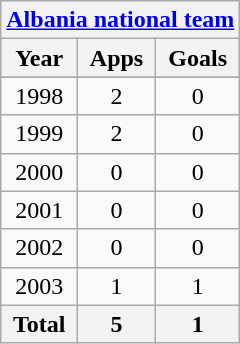<table class="wikitable" style="text-align:center">
<tr>
<th colspan=3><a href='#'>Albania national team</a></th>
</tr>
<tr>
<th>Year</th>
<th>Apps</th>
<th>Goals</th>
</tr>
<tr>
</tr>
<tr>
<td>1998</td>
<td>2</td>
<td>0</td>
</tr>
<tr>
<td>1999</td>
<td>2</td>
<td>0</td>
</tr>
<tr>
<td>2000</td>
<td>0</td>
<td>0</td>
</tr>
<tr>
<td>2001</td>
<td>0</td>
<td>0</td>
</tr>
<tr>
<td>2002</td>
<td>0</td>
<td>0</td>
</tr>
<tr>
<td>2003</td>
<td>1</td>
<td>1</td>
</tr>
<tr>
<th>Total</th>
<th>5</th>
<th>1</th>
</tr>
</table>
